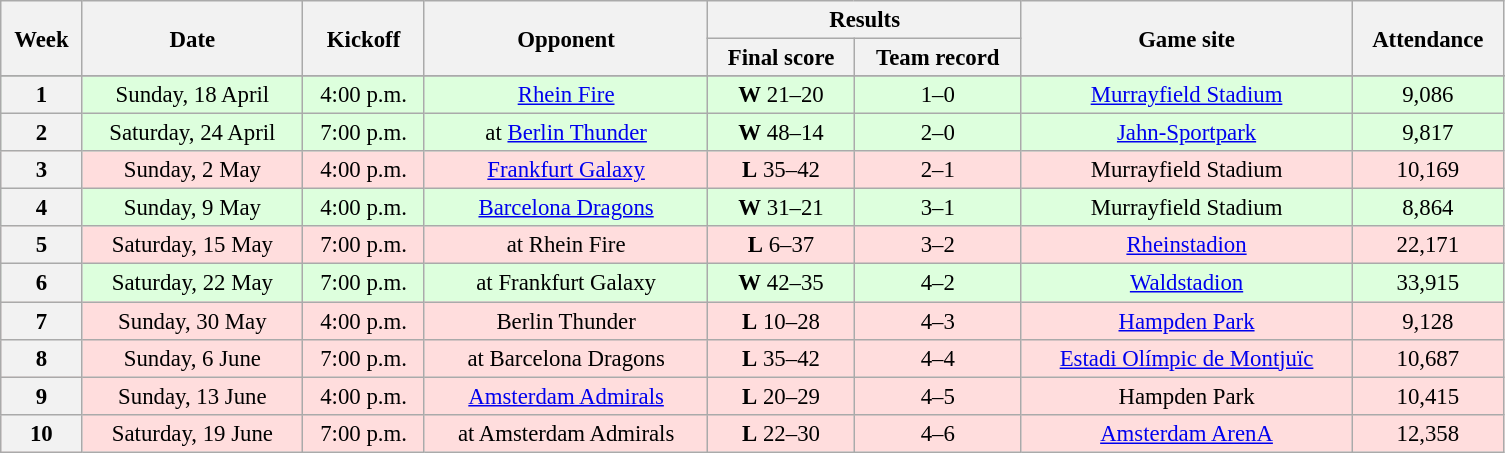<table class="wikitable" style="font-size:95%; text-align:center; width:66em">
<tr>
<th rowspan="2">Week</th>
<th rowspan="2">Date</th>
<th rowspan="2">Kickoff </th>
<th rowspan="2">Opponent</th>
<th colspan="2">Results</th>
<th rowspan="2">Game site</th>
<th rowspan="2">Attendance</th>
</tr>
<tr>
<th>Final score</th>
<th>Team record</th>
</tr>
<tr>
</tr>
<tr bgcolor="#DDFFDD">
<th>1</th>
<td>Sunday, 18 April</td>
<td>4:00 p.m.</td>
<td><a href='#'>Rhein Fire</a></td>
<td><strong>W</strong> 21–20</td>
<td>1–0</td>
<td><a href='#'>Murrayfield Stadium</a></td>
<td>9,086</td>
</tr>
<tr bgcolor="#DDFFDD">
<th>2</th>
<td>Saturday, 24 April</td>
<td>7:00 p.m.</td>
<td>at <a href='#'>Berlin Thunder</a></td>
<td><strong>W</strong> 48–14</td>
<td>2–0</td>
<td><a href='#'>Jahn-Sportpark</a></td>
<td>9,817</td>
</tr>
<tr bgcolor="#FFDDDD">
<th>3</th>
<td>Sunday, 2 May</td>
<td>4:00 p.m.</td>
<td><a href='#'>Frankfurt Galaxy</a></td>
<td><strong>L</strong> 35–42 </td>
<td>2–1</td>
<td>Murrayfield Stadium</td>
<td>10,169</td>
</tr>
<tr bgcolor="#DDFFDD">
<th>4</th>
<td>Sunday, 9 May</td>
<td>4:00 p.m.</td>
<td><a href='#'>Barcelona Dragons</a></td>
<td><strong>W</strong> 31–21</td>
<td>3–1</td>
<td>Murrayfield Stadium</td>
<td>8,864</td>
</tr>
<tr bgcolor="#FFDDDD">
<th>5</th>
<td>Saturday, 15 May</td>
<td>7:00 p.m.</td>
<td>at Rhein Fire</td>
<td><strong>L</strong> 6–37</td>
<td>3–2</td>
<td><a href='#'>Rheinstadion</a></td>
<td>22,171</td>
</tr>
<tr bgcolor="#DDFFDD">
<th>6</th>
<td>Saturday, 22 May</td>
<td>7:00 p.m.</td>
<td>at Frankfurt Galaxy</td>
<td><strong>W</strong> 42–35</td>
<td>4–2</td>
<td><a href='#'>Waldstadion</a></td>
<td>33,915</td>
</tr>
<tr bgcolor="#FFDDDD">
<th>7</th>
<td>Sunday, 30 May</td>
<td>4:00 p.m.</td>
<td>Berlin Thunder</td>
<td><strong>L</strong> 10–28</td>
<td>4–3</td>
<td><a href='#'>Hampden Park</a></td>
<td>9,128</td>
</tr>
<tr bgcolor="#FFDDDD">
<th>8</th>
<td>Sunday, 6 June</td>
<td>7:00 p.m.</td>
<td>at Barcelona Dragons</td>
<td><strong>L</strong> 35–42</td>
<td>4–4</td>
<td><a href='#'>Estadi Olímpic de Montjuïc</a></td>
<td>10,687</td>
</tr>
<tr bgcolor="#FFDDDD">
<th>9</th>
<td>Sunday, 13 June</td>
<td>4:00 p.m.</td>
<td><a href='#'>Amsterdam Admirals</a></td>
<td><strong>L</strong> 20–29</td>
<td>4–5</td>
<td>Hampden Park</td>
<td>10,415</td>
</tr>
<tr bgcolor="#FFDDDD">
<th>10</th>
<td>Saturday, 19 June</td>
<td>7:00 p.m.</td>
<td>at Amsterdam Admirals</td>
<td><strong>L</strong> 22–30</td>
<td>4–6</td>
<td><a href='#'>Amsterdam ArenA</a></td>
<td>12,358</td>
</tr>
</table>
